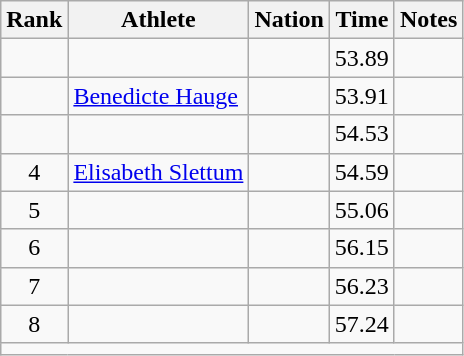<table class="wikitable sortable" style="text-align:center;">
<tr>
<th scope="col" style="width: 10px;">Rank</th>
<th scope="col">Athlete</th>
<th scope="col">Nation</th>
<th scope="col">Time</th>
<th scope="col">Notes</th>
</tr>
<tr>
<td></td>
<td align=left></td>
<td align=left></td>
<td>53.89</td>
<td></td>
</tr>
<tr>
<td></td>
<td align=left><a href='#'>Benedicte Hauge</a></td>
<td align=left></td>
<td>53.91</td>
<td></td>
</tr>
<tr>
<td></td>
<td align=left></td>
<td align=left></td>
<td>54.53</td>
<td></td>
</tr>
<tr>
<td>4</td>
<td align=left><a href='#'>Elisabeth Slettum</a></td>
<td align=left></td>
<td>54.59</td>
<td></td>
</tr>
<tr>
<td>5</td>
<td align=left></td>
<td align=left></td>
<td>55.06</td>
<td></td>
</tr>
<tr>
<td>6</td>
<td align=left></td>
<td align=left></td>
<td>56.15</td>
<td></td>
</tr>
<tr>
<td>7</td>
<td align=left></td>
<td align=left></td>
<td>56.23</td>
<td></td>
</tr>
<tr>
<td>8</td>
<td align=left></td>
<td align=left></td>
<td>57.24</td>
<td></td>
</tr>
<tr class="sortbottom">
<td colspan="5"></td>
</tr>
</table>
